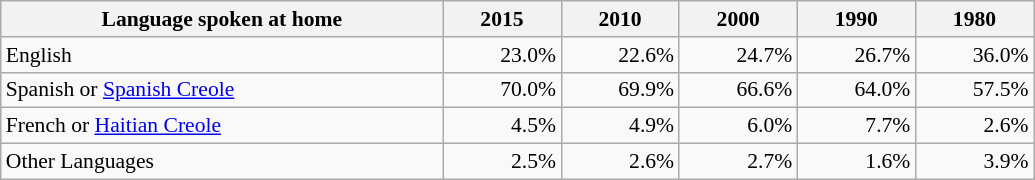<table class="wikitable" style="font-size: 90%; text-align: right;">
<tr>
<th style="width: 20em;">Language spoken at home</th>
<th style="width: 5em;">2015</th>
<th style="width: 5em;">2010</th>
<th style="width: 5em;">2000</th>
<th style="width: 5em;">1990</th>
<th style="width: 5em;">1980</th>
</tr>
<tr>
<td style="text-align:left">English</td>
<td>23.0%</td>
<td>22.6%</td>
<td>24.7%</td>
<td>26.7%</td>
<td>36.0%</td>
</tr>
<tr>
<td style="text-align:left">Spanish or <a href='#'>Spanish Creole</a></td>
<td>70.0%</td>
<td>69.9%</td>
<td>66.6%</td>
<td>64.0%</td>
<td>57.5%</td>
</tr>
<tr>
<td style="text-align:left">French or <a href='#'>Haitian Creole</a></td>
<td>4.5%</td>
<td>4.9%</td>
<td>6.0%</td>
<td>7.7%</td>
<td>2.6%</td>
</tr>
<tr>
<td style="text-align:left">Other Languages</td>
<td>2.5%</td>
<td>2.6%</td>
<td>2.7%</td>
<td>1.6%</td>
<td>3.9%</td>
</tr>
</table>
